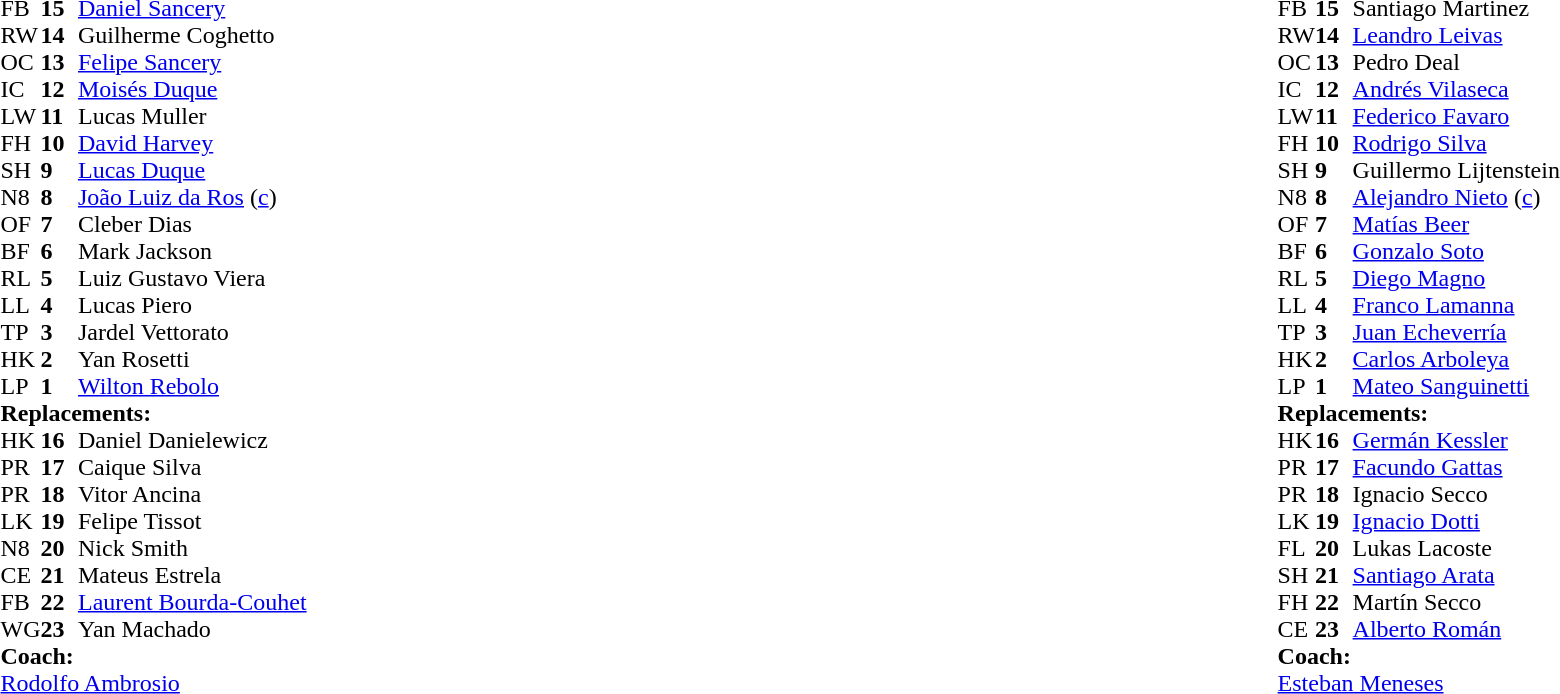<table style="width:100%">
<tr>
<td style="vertical-align:top; width:50%"><br><table cellspacing="0" cellpadding="0">
<tr>
<th width="25"></th>
<th width="25"></th>
</tr>
<tr>
<td>FB</td>
<td><strong>15</strong></td>
<td><a href='#'>Daniel Sancery</a></td>
</tr>
<tr>
<td>RW</td>
<td><strong>14</strong></td>
<td>Guilherme Coghetto</td>
</tr>
<tr>
<td>OC</td>
<td><strong>13</strong></td>
<td><a href='#'>Felipe Sancery</a></td>
<td></td>
<td></td>
</tr>
<tr>
<td>IC</td>
<td><strong>12</strong></td>
<td><a href='#'>Moisés Duque</a></td>
</tr>
<tr>
<td>LW</td>
<td><strong>11</strong></td>
<td>Lucas Muller</td>
<td></td>
<td></td>
<td></td>
</tr>
<tr>
<td>FH</td>
<td><strong>10</strong></td>
<td><a href='#'>David Harvey</a></td>
</tr>
<tr>
<td>SH</td>
<td><strong>9</strong></td>
<td><a href='#'>Lucas Duque</a></td>
</tr>
<tr>
<td>N8</td>
<td><strong>8</strong></td>
<td><a href='#'>João Luiz da Ros</a> (<a href='#'>c</a>)</td>
</tr>
<tr>
<td>OF</td>
<td><strong>7</strong></td>
<td>Cleber Dias</td>
<td></td>
<td></td>
</tr>
<tr>
<td>BF</td>
<td><strong>6</strong></td>
<td>Mark Jackson</td>
<td></td>
</tr>
<tr>
<td>RL</td>
<td><strong>5</strong></td>
<td>Luiz Gustavo Viera</td>
<td></td>
<td></td>
</tr>
<tr>
<td>LL</td>
<td><strong>4</strong></td>
<td>Lucas Piero</td>
</tr>
<tr>
<td>TP</td>
<td><strong>3</strong></td>
<td>Jardel Vettorato</td>
<td></td>
<td></td>
</tr>
<tr>
<td>HK</td>
<td><strong>2</strong></td>
<td>Yan Rosetti</td>
</tr>
<tr>
<td>LP</td>
<td><strong>1</strong></td>
<td><a href='#'>Wilton Rebolo</a></td>
<td></td>
</tr>
<tr>
<td colspan=3><strong>Replacements:</strong></td>
</tr>
<tr>
<td>HK</td>
<td><strong>16</strong></td>
<td>Daniel Danielewicz</td>
<td></td>
<td></td>
</tr>
<tr>
<td>PR</td>
<td><strong>17</strong></td>
<td>Caique Silva</td>
<td></td>
<td></td>
<td></td>
</tr>
<tr>
<td>PR</td>
<td><strong>18</strong></td>
<td>Vitor Ancina</td>
<td></td>
<td></td>
</tr>
<tr>
<td>LK</td>
<td><strong>19</strong></td>
<td>Felipe Tissot</td>
<td></td>
<td></td>
</tr>
<tr>
<td>N8</td>
<td><strong>20</strong></td>
<td>Nick Smith</td>
</tr>
<tr>
<td>CE</td>
<td><strong>21</strong></td>
<td>Mateus Estrela</td>
<td></td>
<td></td>
</tr>
<tr>
<td>FB</td>
<td><strong>22</strong></td>
<td><a href='#'>Laurent Bourda-Couhet</a></td>
</tr>
<tr>
<td>WG</td>
<td><strong>23</strong></td>
<td>Yan Machado</td>
</tr>
<tr>
<td colspan=3><strong>Coach:</strong></td>
</tr>
<tr>
<td colspan="4"> <a href='#'>Rodolfo Ambrosio</a></td>
</tr>
</table>
</td>
<td style="vertical-align:top"></td>
<td style="vertical-align:top; width:50%"><br><table cellspacing="0" cellpadding="0" style="margin:auto">
<tr>
<th width="25"></th>
<th width="25"></th>
</tr>
<tr>
<td>FB</td>
<td><strong>15</strong></td>
<td>Santiago Martinez</td>
<td></td>
<td></td>
</tr>
<tr>
<td>RW</td>
<td><strong>14</strong></td>
<td><a href='#'>Leandro Leivas</a></td>
</tr>
<tr>
<td>OC</td>
<td><strong>13</strong></td>
<td>Pedro Deal</td>
</tr>
<tr>
<td>IC</td>
<td><strong>12</strong></td>
<td><a href='#'>Andrés Vilaseca</a></td>
</tr>
<tr>
<td>LW</td>
<td><strong>11</strong></td>
<td><a href='#'>Federico Favaro</a></td>
<td></td>
<td></td>
</tr>
<tr>
<td>FH</td>
<td><strong>10</strong></td>
<td><a href='#'>Rodrigo Silva</a></td>
</tr>
<tr>
<td>SH</td>
<td><strong>9</strong></td>
<td>Guillermo Lijtenstein</td>
<td></td>
<td></td>
</tr>
<tr>
<td>N8</td>
<td><strong>8</strong></td>
<td><a href='#'>Alejandro Nieto</a> (<a href='#'>c</a>)</td>
</tr>
<tr>
<td>OF</td>
<td><strong>7</strong></td>
<td><a href='#'>Matías Beer</a></td>
<td></td>
<td></td>
</tr>
<tr>
<td>BF</td>
<td><strong>6</strong></td>
<td><a href='#'>Gonzalo Soto</a></td>
</tr>
<tr>
<td>RL</td>
<td><strong>5</strong></td>
<td><a href='#'>Diego Magno</a></td>
</tr>
<tr>
<td>LL</td>
<td><strong>4</strong></td>
<td><a href='#'>Franco Lamanna</a></td>
<td></td>
<td></td>
</tr>
<tr>
<td>TP</td>
<td><strong>3</strong></td>
<td><a href='#'>Juan Echeverría</a></td>
<td></td>
<td></td>
</tr>
<tr>
<td>HK</td>
<td><strong>2</strong></td>
<td><a href='#'>Carlos Arboleya</a></td>
<td></td>
<td></td>
</tr>
<tr>
<td>LP</td>
<td><strong>1</strong></td>
<td><a href='#'>Mateo Sanguinetti</a></td>
<td></td>
<td></td>
</tr>
<tr>
<td colspan=3><strong>Replacements:</strong></td>
</tr>
<tr>
<td>HK</td>
<td><strong>16</strong></td>
<td><a href='#'>Germán Kessler</a></td>
<td></td>
<td></td>
</tr>
<tr>
<td>PR</td>
<td><strong>17</strong></td>
<td><a href='#'>Facundo Gattas</a></td>
<td></td>
<td></td>
</tr>
<tr>
<td>PR</td>
<td><strong>18</strong></td>
<td>Ignacio Secco</td>
<td></td>
<td></td>
</tr>
<tr>
<td>LK</td>
<td><strong>19</strong></td>
<td><a href='#'>Ignacio Dotti</a></td>
<td></td>
<td></td>
</tr>
<tr>
<td>FL</td>
<td><strong>20</strong></td>
<td>Lukas Lacoste</td>
<td></td>
<td></td>
</tr>
<tr>
<td>SH</td>
<td><strong>21</strong></td>
<td><a href='#'>Santiago Arata</a></td>
<td></td>
<td></td>
</tr>
<tr>
<td>FH</td>
<td><strong>22</strong></td>
<td>Martín Secco</td>
<td></td>
<td></td>
</tr>
<tr>
<td>CE</td>
<td><strong>23</strong></td>
<td><a href='#'>Alberto Román</a></td>
<td></td>
<td></td>
</tr>
<tr>
<td colspan=3><strong>Coach:</strong></td>
</tr>
<tr>
<td colspan="4"> <a href='#'>Esteban Meneses</a></td>
</tr>
</table>
</td>
</tr>
</table>
